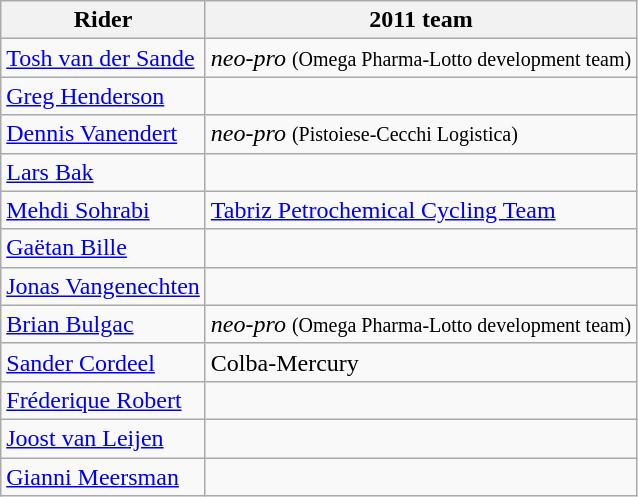<table class="wikitable">
<tr>
<th>Rider</th>
<th>2011 team</th>
</tr>
<tr>
<td><a href='#'>Tosh van der Sande</a></td>
<td><em>neo-pro</em> <small>(Omega Pharma-Lotto development team)</small></td>
</tr>
<tr>
<td><a href='#'>Greg Henderson</a></td>
<td></td>
</tr>
<tr>
<td><a href='#'>Dennis Vanendert</a></td>
<td><em>neo-pro</em> <small>(Pistoiese-Cecchi Logistica)</small></td>
</tr>
<tr>
<td><a href='#'>Lars Bak</a></td>
<td></td>
</tr>
<tr>
<td><a href='#'>Mehdi Sohrabi</a></td>
<td><a href='#'>Tabriz Petrochemical Cycling Team</a></td>
</tr>
<tr>
<td><a href='#'>Gaëtan Bille</a></td>
<td></td>
</tr>
<tr>
<td><a href='#'>Jonas Vangenechten</a></td>
<td></td>
</tr>
<tr>
<td><a href='#'>Brian Bulgac</a></td>
<td><em>neo-pro</em> <small>(Omega Pharma-Lotto development team)</small></td>
</tr>
<tr>
<td><a href='#'>Sander Cordeel</a></td>
<td>Colba-Mercury</td>
</tr>
<tr>
<td><a href='#'>Fréderique Robert</a></td>
<td></td>
</tr>
<tr>
<td><a href='#'>Joost van Leijen</a></td>
<td></td>
</tr>
<tr>
<td><a href='#'>Gianni Meersman</a></td>
<td></td>
</tr>
</table>
